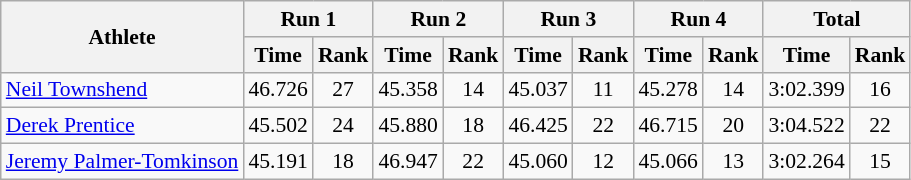<table class="wikitable" border="1" style="font-size:90%">
<tr>
<th rowspan="2">Athlete</th>
<th colspan="2">Run 1</th>
<th colspan="2">Run 2</th>
<th colspan="2">Run 3</th>
<th colspan="2">Run 4</th>
<th colspan="2">Total</th>
</tr>
<tr>
<th>Time</th>
<th>Rank</th>
<th>Time</th>
<th>Rank</th>
<th>Time</th>
<th>Rank</th>
<th>Time</th>
<th>Rank</th>
<th>Time</th>
<th>Rank</th>
</tr>
<tr>
<td><a href='#'>Neil Townshend</a></td>
<td align="center">46.726</td>
<td align="center">27</td>
<td align="center">45.358</td>
<td align="center">14</td>
<td align="center">45.037</td>
<td align="center">11</td>
<td align="center">45.278</td>
<td align="center">14</td>
<td align="center">3:02.399</td>
<td align="center">16</td>
</tr>
<tr>
<td><a href='#'>Derek Prentice</a></td>
<td align="center">45.502</td>
<td align="center">24</td>
<td align="center">45.880</td>
<td align="center">18</td>
<td align="center">46.425</td>
<td align="center">22</td>
<td align="center">46.715</td>
<td align="center">20</td>
<td align="center">3:04.522</td>
<td align="center">22</td>
</tr>
<tr>
<td><a href='#'>Jeremy Palmer-Tomkinson</a></td>
<td align="center">45.191</td>
<td align="center">18</td>
<td align="center">46.947</td>
<td align="center">22</td>
<td align="center">45.060</td>
<td align="center">12</td>
<td align="center">45.066</td>
<td align="center">13</td>
<td align="center">3:02.264</td>
<td align="center">15</td>
</tr>
</table>
